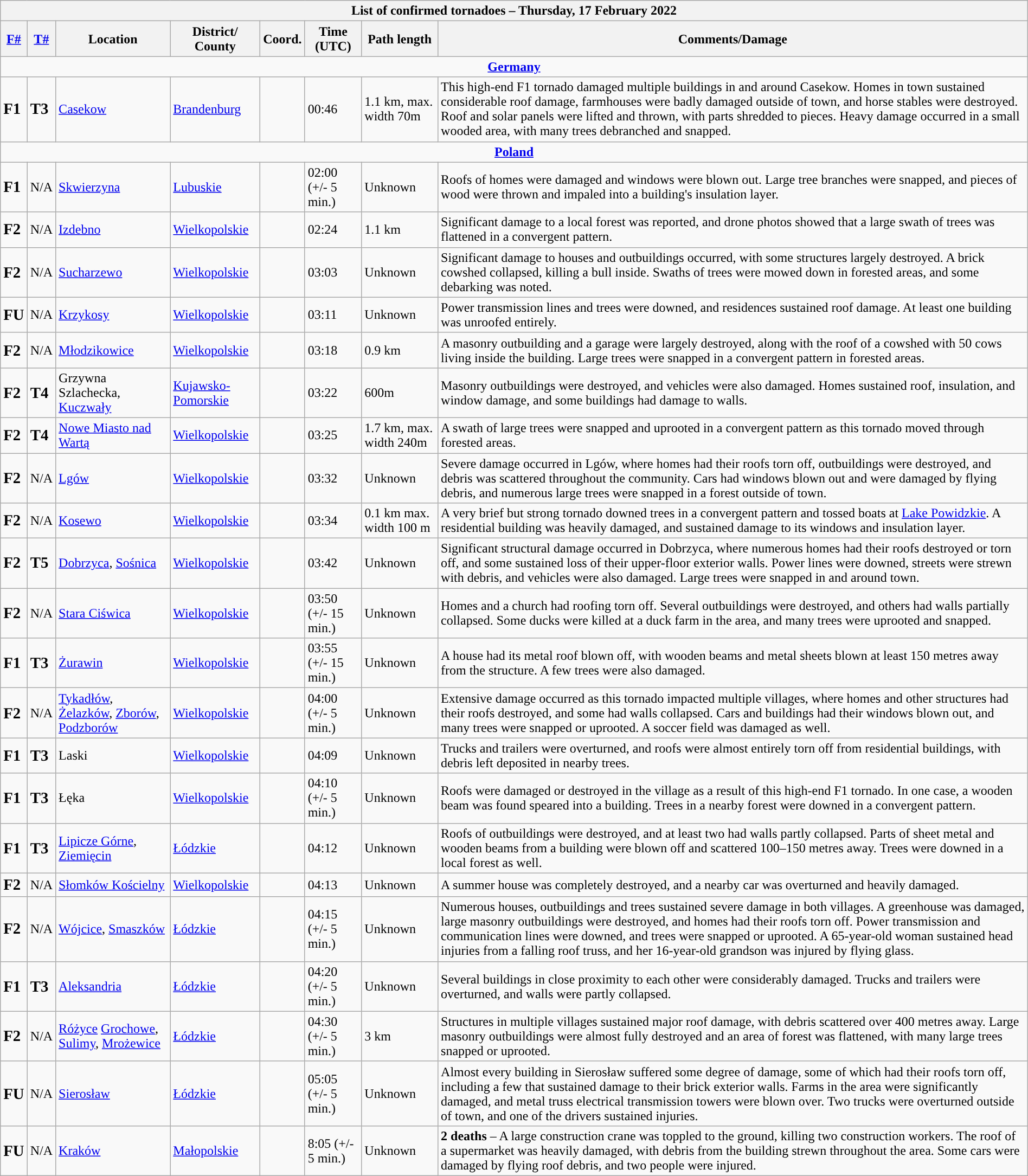<table class="wikitable collapsible" width="100%">
<tr>
<th colspan="8">List of confirmed tornadoes – Thursday, 17 February 2022</th>
</tr>
<tr>
<th><a href='#'>F#</a></th>
<th><a href='#'>T#</a></th>
<th>Location</th>
<th>District/<br>County</th>
<th>Coord.</th>
<th>Time (UTC)</th>
<th>Path length</th>
<th>Comments/Damage</th>
</tr>
<tr>
<td colspan="8" align=center><strong><a href='#'>Germany</a></strong></td>
</tr>
<tr>
<td><big><strong>F1</strong></big></td>
<td><big><strong>T3</strong></big></td>
<td><a href='#'>Casekow</a></td>
<td><a href='#'>Brandenburg</a></td>
<td></td>
<td>00:46</td>
<td>1.1 km, max. width 70m</td>
<td>This high-end F1 tornado damaged multiple buildings in and around Casekow. Homes in town sustained considerable roof damage, farmhouses were badly damaged outside of town, and horse stables were destroyed. Roof and solar panels were lifted and thrown, with parts shredded to pieces. Heavy damage occurred in a small wooded area, with many trees debranched and snapped.</td>
</tr>
<tr>
<td colspan="8" align=center><strong><a href='#'>Poland</a></strong></td>
</tr>
<tr>
<td><big><strong>F1</strong></big></td>
<td>N/A</td>
<td><a href='#'>Skwierzyna</a></td>
<td><a href='#'>Lubuskie</a></td>
<td></td>
<td>02:00 (+/- 5 min.)</td>
<td>Unknown</td>
<td>Roofs of homes were damaged and windows were blown out. Large tree branches were snapped, and pieces of wood were thrown and impaled into a building's insulation layer.</td>
</tr>
<tr>
<td><big><strong>F2</strong></big></td>
<td>N/A</td>
<td><a href='#'>Izdebno</a></td>
<td><a href='#'>Wielkopolskie</a></td>
<td></td>
<td>02:24</td>
<td>1.1 km</td>
<td>Significant damage to a local forest was reported, and drone photos showed that a large swath of trees was flattened in a convergent pattern.</td>
</tr>
<tr>
<td><big><strong>F2</strong></big></td>
<td>N/A</td>
<td><a href='#'>Sucharzewo</a></td>
<td><a href='#'>Wielkopolskie</a></td>
<td></td>
<td>03:03</td>
<td>Unknown</td>
<td>Significant damage to houses and outbuildings occurred, with some structures largely destroyed. A brick cowshed collapsed, killing a bull inside. Swaths of trees were mowed down in forested areas, and some debarking was noted.</td>
</tr>
<tr>
<td><big><strong>FU</strong></big></td>
<td>N/A</td>
<td><a href='#'>Krzykosy</a></td>
<td><a href='#'>Wielkopolskie</a></td>
<td></td>
<td>03:11</td>
<td>Unknown</td>
<td>Power transmission lines and trees were downed, and residences sustained roof damage. At least one building was unroofed entirely.</td>
</tr>
<tr>
<td><big><strong>F2</strong></big></td>
<td>N/A</td>
<td><a href='#'>Młodzikowice</a></td>
<td><a href='#'>Wielkopolskie</a></td>
<td></td>
<td>03:18</td>
<td>0.9 km</td>
<td>A masonry outbuilding and a garage were largely destroyed, along with the roof of a cowshed with 50 cows living inside the building. Large trees were snapped in a convergent pattern in forested areas.</td>
</tr>
<tr>
<td><big><strong>F2</strong></big></td>
<td><big><strong>T4</strong></big></td>
<td>Grzywna Szlachecka, <a href='#'>Kuczwały</a></td>
<td><a href='#'>Kujawsko-Pomorskie</a></td>
<td></td>
<td>03:22</td>
<td>600m</td>
<td>Masonry outbuildings were destroyed, and vehicles were also damaged. Homes sustained roof, insulation, and window damage, and some buildings had damage to walls.</td>
</tr>
<tr>
<td><big><strong>F2</strong></big></td>
<td><big><strong>T4</strong></big></td>
<td><a href='#'>Nowe Miasto nad Wartą</a></td>
<td><a href='#'>Wielkopolskie</a></td>
<td></td>
<td>03:25</td>
<td>1.7 km, max. width 240m</td>
<td>A swath of large trees were snapped and uprooted in a convergent pattern as this tornado moved through forested areas.</td>
</tr>
<tr>
<td><big><strong>F2</strong></big></td>
<td>N/A</td>
<td><a href='#'>Lgów</a></td>
<td><a href='#'>Wielkopolskie</a></td>
<td></td>
<td>03:32</td>
<td>Unknown</td>
<td>Severe damage occurred in Lgów, where homes had their roofs torn off, outbuildings were destroyed, and debris was scattered throughout the community. Cars had windows blown out and were damaged by flying debris, and numerous large trees were snapped in a forest outside of town.</td>
</tr>
<tr>
<td><big><strong>F2</strong></big></td>
<td>N/A</td>
<td><a href='#'>Kosewo</a></td>
<td><a href='#'>Wielkopolskie</a></td>
<td></td>
<td>03:34</td>
<td>0.1 km max. width 100 m</td>
<td>A very brief but strong tornado downed trees in a convergent pattern and tossed boats at <a href='#'>Lake Powidzkie</a>. A residential building was heavily damaged, and sustained damage to its windows and insulation layer.</td>
</tr>
<tr>
<td><big><strong>F2</strong></big></td>
<td><big><strong>T5</strong></big></td>
<td><a href='#'>Dobrzyca</a>, <a href='#'>Sośnica</a></td>
<td><a href='#'>Wielkopolskie</a></td>
<td></td>
<td>03:42</td>
<td>Unknown</td>
<td>Significant structural damage occurred in Dobrzyca, where numerous homes had their roofs destroyed or torn off, and some sustained loss of their upper-floor exterior walls. Power lines were downed, streets were strewn with debris, and vehicles were also damaged. Large trees were snapped in and around town.</td>
</tr>
<tr>
<td><big><strong>F2</strong></big></td>
<td>N/A</td>
<td><a href='#'>Stara Ciświca</a></td>
<td><a href='#'>Wielkopolskie</a></td>
<td></td>
<td>03:50 (+/- 15 min.)</td>
<td>Unknown</td>
<td>Homes and a church had roofing torn off. Several outbuildings were destroyed, and others had walls partially collapsed. Some ducks were killed at a duck farm in the area, and many trees were uprooted and snapped.</td>
</tr>
<tr>
<td><big><strong>F1</strong></big></td>
<td><big><strong>T3</strong></big></td>
<td><a href='#'>Żurawin</a></td>
<td><a href='#'>Wielkopolskie</a></td>
<td></td>
<td>03:55 (+/- 15 min.)</td>
<td>Unknown</td>
<td>A house had its metal roof blown off, with wooden beams and metal sheets blown at least 150 metres away from the structure. A few trees were also damaged.</td>
</tr>
<tr>
<td><big><strong>F2</strong></big></td>
<td>N/A</td>
<td><a href='#'>Tykadłów</a>, <a href='#'>Żelazków</a>, <a href='#'>Zborów</a>, <a href='#'>Podzborów</a></td>
<td><a href='#'>Wielkopolskie</a></td>
<td></td>
<td>04:00 (+/- 5 min.)</td>
<td>Unknown</td>
<td>Extensive damage occurred as this tornado impacted multiple villages, where homes and other structures had their roofs destroyed, and some had walls collapsed. Cars and buildings had their windows blown out, and many trees were snapped or uprooted. A soccer field was damaged as well.</td>
</tr>
<tr>
<td><big><strong>F1</strong></big></td>
<td><big><strong>T3</strong></big></td>
<td>Laski</td>
<td><a href='#'>Wielkopolskie</a></td>
<td></td>
<td>04:09</td>
<td>Unknown</td>
<td>Trucks and trailers were overturned, and roofs were almost entirely torn off from residential buildings, with debris left deposited in nearby trees.</td>
</tr>
<tr>
<td><big><strong>F1</strong></big></td>
<td><big><strong>T3</strong></big></td>
<td>Łęka</td>
<td><a href='#'>Wielkopolskie</a></td>
<td></td>
<td>04:10 (+/- 5 min.)</td>
<td>Unknown</td>
<td>Roofs were damaged or destroyed in the village as a result of this high-end F1 tornado. In one case, a wooden beam was found speared into a building. Trees in a nearby forest were downed in a convergent pattern.</td>
</tr>
<tr>
<td><big><strong>F1</strong></big></td>
<td><big><strong>T3</strong></big></td>
<td><a href='#'>Lipicze Górne</a>, <a href='#'>Ziemięcin</a></td>
<td><a href='#'>Łódzkie</a></td>
<td></td>
<td>04:12</td>
<td>Unknown</td>
<td>Roofs of outbuildings were destroyed, and at least two had walls partly collapsed. Parts of sheet metal and wooden beams from a building were blown off and scattered 100–150 metres away. Trees were downed in a local forest as well.</td>
</tr>
<tr>
<td><big><strong>F2</strong></big></td>
<td>N/A</td>
<td><a href='#'>Słomków Kościelny</a></td>
<td><a href='#'>Wielkopolskie</a></td>
<td></td>
<td>04:13</td>
<td>Unknown</td>
<td>A summer house was completely destroyed, and a nearby car was overturned and heavily damaged.</td>
</tr>
<tr>
<td><big><strong>F2</strong></big></td>
<td>N/A</td>
<td><a href='#'>Wójcice</a>, <a href='#'>Smaszków</a></td>
<td><a href='#'>Łódzkie</a></td>
<td></td>
<td>04:15  (+/- 5 min.)</td>
<td>Unknown</td>
<td>Numerous houses, outbuildings and trees sustained severe damage in both villages. A greenhouse was damaged, large masonry outbuildings were destroyed, and homes had their roofs torn off. Power transmission and communication lines were downed, and trees were snapped or uprooted. A 65-year-old woman sustained head injuries from a falling roof truss, and her 16-year-old grandson was injured by flying glass.</td>
</tr>
<tr>
<td><big><strong>F1</strong></big></td>
<td><big><strong>T3</strong></big></td>
<td><a href='#'>Aleksandria</a></td>
<td><a href='#'>Łódzkie</a></td>
<td></td>
<td>04:20 (+/- 5 min.)</td>
<td>Unknown</td>
<td>Several buildings in close proximity to each other were considerably damaged. Trucks and trailers were overturned, and walls were partly collapsed.</td>
</tr>
<tr>
<td><big><strong>F2</strong></big></td>
<td>N/A</td>
<td><a href='#'>Różyce</a> <a href='#'>Grochowe</a>, <a href='#'>Sulimy</a>, <a href='#'>Mrożewice</a></td>
<td><a href='#'>Łódzkie</a></td>
<td></td>
<td>04:30 (+/- 5 min.)</td>
<td>3 km</td>
<td>Structures in multiple villages sustained major roof damage, with debris scattered over 400 metres away. Large masonry outbuildings were almost fully destroyed and an area of forest was flattened, with many large trees snapped or uprooted.</td>
</tr>
<tr>
<td><big><strong>FU</strong></big></td>
<td>N/A</td>
<td><a href='#'>Sierosław</a></td>
<td><a href='#'>Łódzkie</a></td>
<td></td>
<td>05:05 (+/- 5 min.)</td>
<td>Unknown</td>
<td>Almost every building in Sierosław suffered some degree of damage, some of which had their roofs torn off, including a few that sustained damage to their brick exterior walls. Farms in the area were significantly damaged, and metal truss electrical transmission towers were blown over. Two trucks were overturned outside of town, and one of the drivers sustained injuries.</td>
</tr>
<tr>
<td><big><strong>FU</strong></big></td>
<td>N/A</td>
<td><a href='#'>Kraków</a></td>
<td><a href='#'>Małopolskie</a></td>
<td></td>
<td>8:05 (+/- 5 min.)</td>
<td>Unknown</td>
<td><strong>2 deaths</strong> – A large construction crane was toppled to the ground, killing two construction workers. The roof of a supermarket was heavily damaged, with debris from the building strewn throughout the area. Some cars were damaged by flying roof debris, and two people were injured.</td>
</tr>
</table>
